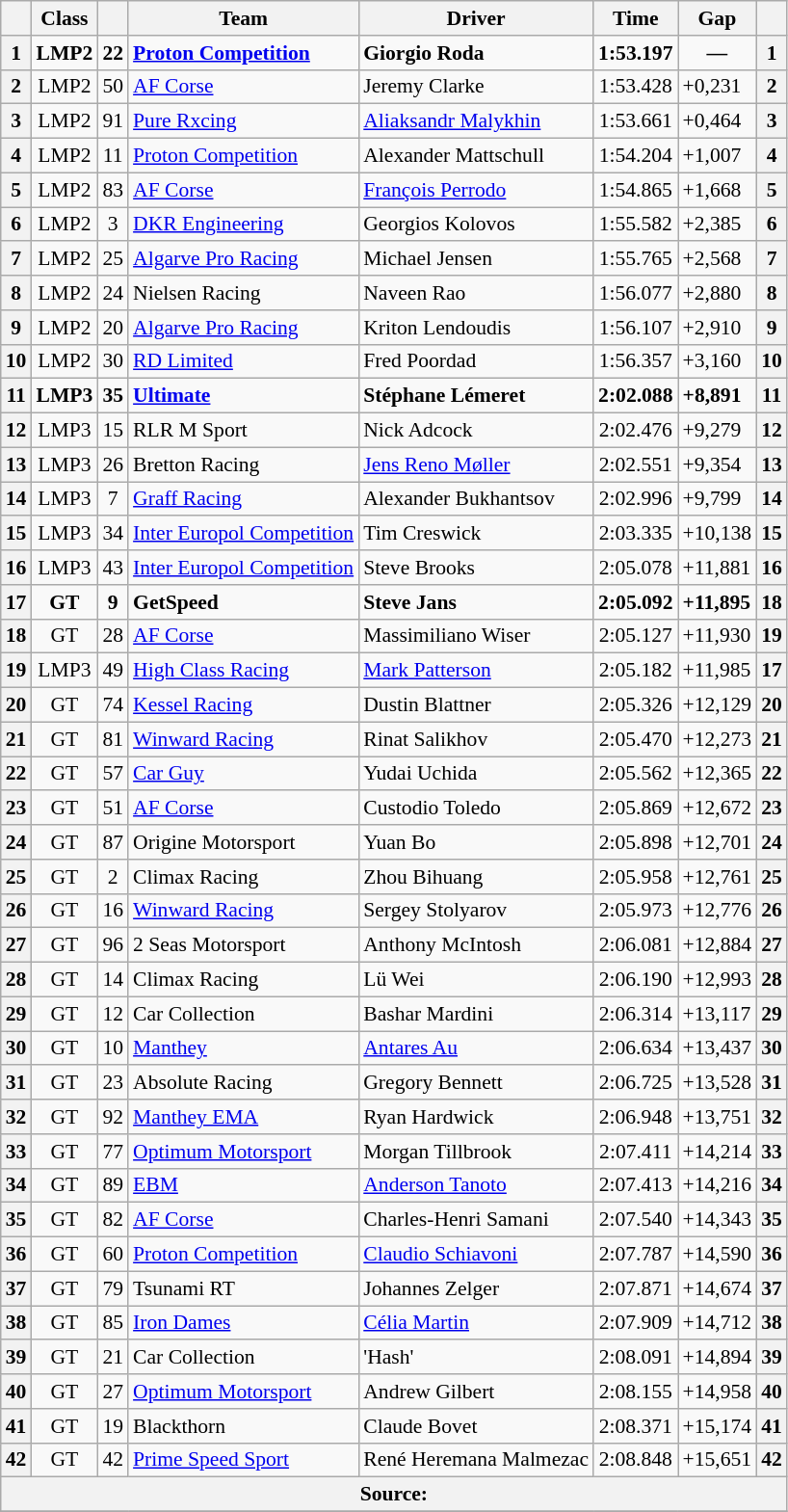<table class="wikitable sortable" style="font-size: 90%;">
<tr>
<th></th>
<th class="unsortable">Class</th>
<th class="unsortable"></th>
<th class="unsortable">Team</th>
<th class="unsortable">Driver</th>
<th class="unsortable">Time</th>
<th class="unsortable">Gap</th>
<th></th>
</tr>
<tr style="font-weight: bold;">
<th>1</th>
<td align="center">LMP2</td>
<td align="center">22</td>
<td> <a href='#'>Proton Competition</a></td>
<td> Giorgio Roda</td>
<td align="center">1:53.197</td>
<td align="center">—</td>
<th>1</th>
</tr>
<tr>
<th>2</th>
<td align="center">LMP2</td>
<td align="center">50</td>
<td> <a href='#'>AF Corse</a></td>
<td> Jeremy Clarke</td>
<td align="center">1:53.428</td>
<td>+0,231</td>
<th>2</th>
</tr>
<tr>
<th>3</th>
<td align="center">LMP2</td>
<td align="center">91</td>
<td> <a href='#'>Pure Rxcing</a></td>
<td> <a href='#'>Aliaksandr Malykhin</a></td>
<td align="center">1:53.661</td>
<td>+0,464</td>
<th>3</th>
</tr>
<tr>
<th>4</th>
<td align="center">LMP2</td>
<td align="center">11</td>
<td> <a href='#'>Proton Competition</a></td>
<td> Alexander Mattschull</td>
<td align="center">1:54.204</td>
<td>+1,007</td>
<th>4</th>
</tr>
<tr>
<th>5</th>
<td align="center">LMP2</td>
<td align="center">83</td>
<td> <a href='#'>AF Corse</a></td>
<td> <a href='#'>François Perrodo</a></td>
<td align="center">1:54.865</td>
<td>+1,668</td>
<th>5</th>
</tr>
<tr>
<th>6</th>
<td align="center">LMP2</td>
<td align="center">3</td>
<td> <a href='#'>DKR Engineering</a></td>
<td> Georgios Kolovos</td>
<td align="center">1:55.582</td>
<td>+2,385</td>
<th>6</th>
</tr>
<tr>
<th>7</th>
<td align="center">LMP2</td>
<td align="center">25</td>
<td> <a href='#'>Algarve Pro Racing</a></td>
<td> Michael Jensen</td>
<td align="center">1:55.765</td>
<td>+2,568</td>
<th>7</th>
</tr>
<tr>
<th>8</th>
<td align="center">LMP2</td>
<td align="center">24</td>
<td> Nielsen Racing</td>
<td> Naveen Rao</td>
<td align="center">1:56.077</td>
<td>+2,880</td>
<th>8</th>
</tr>
<tr>
<th>9</th>
<td align="center">LMP2</td>
<td align="center">20</td>
<td> <a href='#'>Algarve Pro Racing</a></td>
<td> Kriton Lendoudis</td>
<td align="center">1:56.107</td>
<td>+2,910</td>
<th>9</th>
</tr>
<tr>
<th>10</th>
<td align="center">LMP2</td>
<td align="center">30</td>
<td> <a href='#'>RD Limited</a></td>
<td> Fred Poordad</td>
<td align="center">1:56.357</td>
<td>+3,160</td>
<th>10</th>
</tr>
<tr style="font-weight: bold;">
<th>11</th>
<td align="center">LMP3</td>
<td align="center">35</td>
<td> <a href='#'>Ultimate</a></td>
<td> Stéphane Lémeret</td>
<td align="center">2:02.088</td>
<td>+8,891</td>
<th>11</th>
</tr>
<tr>
<th>12</th>
<td align="center">LMP3</td>
<td align="center">15</td>
<td> RLR M Sport</td>
<td> Nick Adcock</td>
<td align="center">2:02.476</td>
<td>+9,279</td>
<th>12</th>
</tr>
<tr>
<th>13</th>
<td align="center">LMP3</td>
<td align="center">26</td>
<td> Bretton Racing</td>
<td> <a href='#'>Jens Reno Møller</a></td>
<td align="center">2:02.551</td>
<td>+9,354</td>
<th>13</th>
</tr>
<tr>
<th>14</th>
<td align="center">LMP3</td>
<td align="center">7</td>
<td> <a href='#'>Graff Racing</a></td>
<td> Alexander Bukhantsov</td>
<td align="center">2:02.996</td>
<td>+9,799</td>
<th>14</th>
</tr>
<tr>
<th>15</th>
<td align="center">LMP3</td>
<td align="center">34</td>
<td> <a href='#'>Inter Europol Competition</a></td>
<td> Tim Creswick</td>
<td align="center">2:03.335</td>
<td>+10,138</td>
<th>15</th>
</tr>
<tr>
<th>16</th>
<td align="center">LMP3</td>
<td align="center">43</td>
<td> <a href='#'>Inter Europol Competition</a></td>
<td> Steve Brooks</td>
<td align="center">2:05.078</td>
<td>+11,881</td>
<th>16</th>
</tr>
<tr style="font-weight: bold;">
<th>17</th>
<td align="center">GT</td>
<td align="center">9</td>
<td> GetSpeed</td>
<td> Steve Jans</td>
<td align="center">2:05.092</td>
<td>+11,895</td>
<th>18</th>
</tr>
<tr>
<th>18</th>
<td align="center">GT</td>
<td align="center">28</td>
<td> <a href='#'>AF Corse</a></td>
<td> Massimiliano Wiser</td>
<td align="center">2:05.127</td>
<td>+11,930</td>
<th>19</th>
</tr>
<tr>
<th>19</th>
<td align="center">LMP3</td>
<td align="center">49</td>
<td> <a href='#'>High Class Racing</a></td>
<td> <a href='#'>Mark Patterson</a></td>
<td align="center">2:05.182</td>
<td>+11,985</td>
<th>17</th>
</tr>
<tr>
<th>20</th>
<td align="center">GT</td>
<td align="center">74</td>
<td> <a href='#'>Kessel Racing</a></td>
<td> Dustin Blattner</td>
<td align="center">2:05.326</td>
<td>+12,129</td>
<th>20</th>
</tr>
<tr>
<th>21</th>
<td align="center">GT</td>
<td align="center">81</td>
<td> <a href='#'>Winward Racing</a></td>
<td> Rinat Salikhov</td>
<td align="center">2:05.470</td>
<td>+12,273</td>
<th>21</th>
</tr>
<tr>
<th>22</th>
<td align="center">GT</td>
<td align="center">57</td>
<td> <a href='#'>Car Guy</a></td>
<td> Yudai Uchida</td>
<td align="center">2:05.562</td>
<td>+12,365</td>
<th>22</th>
</tr>
<tr>
<th>23</th>
<td align="center">GT</td>
<td align="center">51</td>
<td> <a href='#'>AF Corse</a></td>
<td> Custodio Toledo</td>
<td align="center">2:05.869</td>
<td>+12,672</td>
<th>23</th>
</tr>
<tr>
<th>24</th>
<td align="center">GT</td>
<td align="center">87</td>
<td> Origine Motorsport</td>
<td> Yuan Bo</td>
<td align="center">2:05.898</td>
<td>+12,701</td>
<th>24</th>
</tr>
<tr>
<th>25</th>
<td align="center">GT</td>
<td align="center">2</td>
<td> Climax Racing</td>
<td> Zhou Bihuang</td>
<td align="center">2:05.958</td>
<td>+12,761</td>
<th>25</th>
</tr>
<tr>
<th>26</th>
<td align="center">GT</td>
<td align="center">16</td>
<td> <a href='#'>Winward Racing</a></td>
<td> Sergey Stolyarov</td>
<td align="center">2:05.973</td>
<td>+12,776</td>
<th>26</th>
</tr>
<tr>
<th>27</th>
<td align="center">GT</td>
<td align="center">96</td>
<td> 2 Seas Motorsport</td>
<td> Anthony McIntosh</td>
<td align="center">2:06.081</td>
<td>+12,884</td>
<th>27</th>
</tr>
<tr>
<th>28</th>
<td align="center">GT</td>
<td align="center">14</td>
<td> Climax Racing</td>
<td> Lü Wei</td>
<td align="center">2:06.190</td>
<td>+12,993</td>
<th>28</th>
</tr>
<tr>
<th>29</th>
<td align="center">GT</td>
<td align="center">12</td>
<td> Car Collection</td>
<td> Bashar Mardini</td>
<td align="center">2:06.314</td>
<td>+13,117</td>
<th>29</th>
</tr>
<tr>
<th>30</th>
<td align="center">GT</td>
<td align="center">10</td>
<td> <a href='#'>Manthey</a></td>
<td> <a href='#'>Antares Au</a></td>
<td align="center">2:06.634</td>
<td>+13,437</td>
<th>30</th>
</tr>
<tr>
<th>31</th>
<td align="center">GT</td>
<td align="center">23</td>
<td> Absolute Racing</td>
<td> Gregory Bennett</td>
<td align="center">2:06.725</td>
<td>+13,528</td>
<th>31</th>
</tr>
<tr>
<th>32</th>
<td align="center">GT</td>
<td align="center">92</td>
<td> <a href='#'>Manthey EMA</a></td>
<td> Ryan Hardwick</td>
<td align="center">2:06.948</td>
<td>+13,751</td>
<th>32</th>
</tr>
<tr>
<th>33</th>
<td align="center">GT</td>
<td align="center">77</td>
<td> <a href='#'>Optimum Motorsport</a></td>
<td> Morgan Tillbrook</td>
<td align="center">2:07.411</td>
<td>+14,214</td>
<th>33</th>
</tr>
<tr>
<th>34</th>
<td align="center">GT</td>
<td align="center">89</td>
<td> <a href='#'>EBM</a></td>
<td> <a href='#'>Anderson Tanoto</a></td>
<td align="center">2:07.413</td>
<td>+14,216</td>
<th>34</th>
</tr>
<tr>
<th>35</th>
<td align="center">GT</td>
<td align="center">82</td>
<td> <a href='#'>AF Corse</a></td>
<td> Charles-Henri Samani</td>
<td align="center">2:07.540</td>
<td>+14,343</td>
<th>35</th>
</tr>
<tr>
<th>36</th>
<td align="center">GT</td>
<td align="center">60</td>
<td> <a href='#'>Proton Competition</a></td>
<td> <a href='#'>Claudio Schiavoni</a></td>
<td align="center">2:07.787</td>
<td>+14,590</td>
<th>36</th>
</tr>
<tr>
<th>37</th>
<td align="center">GT</td>
<td align="center">79</td>
<td> Tsunami RT</td>
<td> Johannes Zelger</td>
<td align="center">2:07.871</td>
<td>+14,674</td>
<th>37</th>
</tr>
<tr>
<th>38</th>
<td align="center">GT</td>
<td align="center">85</td>
<td> <a href='#'>Iron Dames</a></td>
<td> <a href='#'>Célia Martin</a></td>
<td align="center">2:07.909</td>
<td>+14,712</td>
<th>38</th>
</tr>
<tr>
<th>39</th>
<td align="center">GT</td>
<td align="center">21</td>
<td> Car Collection</td>
<td> 'Hash'</td>
<td align="center">2:08.091</td>
<td>+14,894</td>
<th>39</th>
</tr>
<tr>
<th>40</th>
<td align="center">GT</td>
<td align="center">27</td>
<td> <a href='#'>Optimum Motorsport</a></td>
<td> Andrew Gilbert</td>
<td align="center">2:08.155</td>
<td>+14,958</td>
<th>40</th>
</tr>
<tr>
<th>41</th>
<td align="center">GT</td>
<td align="center">19</td>
<td> Blackthorn</td>
<td> Claude Bovet</td>
<td align="center">2:08.371</td>
<td>+15,174</td>
<th>41</th>
</tr>
<tr>
<th>42</th>
<td align="center">GT</td>
<td align="center">42</td>
<td> <a href='#'>Prime Speed Sport</a></td>
<td> René Heremana Malmezac</td>
<td align="center">2:08.848</td>
<td>+15,651</td>
<th>42</th>
</tr>
<tr>
<th colspan="8">Source:</th>
</tr>
<tr>
</tr>
</table>
